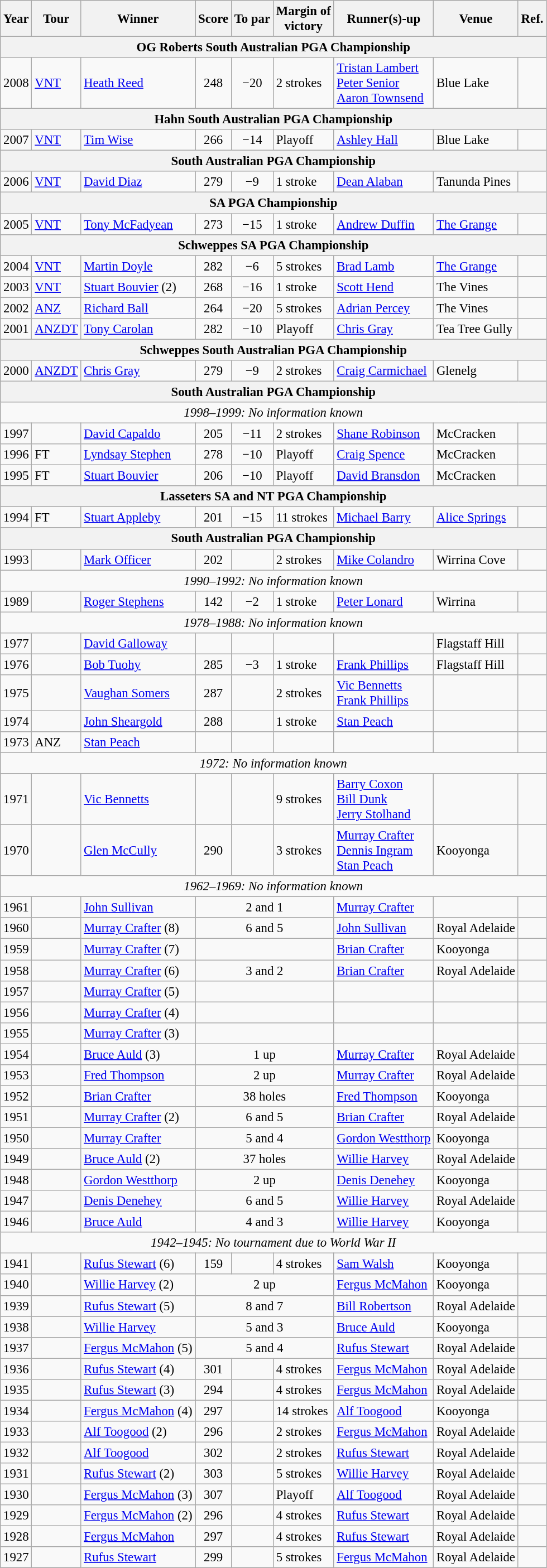<table class=wikitable style="font-size:95%">
<tr>
<th>Year</th>
<th>Tour</th>
<th>Winner</th>
<th>Score</th>
<th>To par</th>
<th>Margin of<br>victory</th>
<th>Runner(s)-up</th>
<th>Venue</th>
<th>Ref.</th>
</tr>
<tr>
<th colspan=9>OG Roberts South Australian PGA Championship</th>
</tr>
<tr>
<td>2008</td>
<td><a href='#'>VNT</a></td>
<td> <a href='#'>Heath Reed</a></td>
<td align=center>248</td>
<td align=center>−20</td>
<td>2 strokes</td>
<td> <a href='#'>Tristan Lambert</a><br> <a href='#'>Peter Senior</a><br> <a href='#'>Aaron Townsend</a></td>
<td>Blue Lake</td>
<td></td>
</tr>
<tr>
<th colspan=9>Hahn South Australian PGA Championship</th>
</tr>
<tr>
<td>2007</td>
<td><a href='#'>VNT</a></td>
<td> <a href='#'>Tim Wise</a></td>
<td align=center>266</td>
<td align=center>−14</td>
<td>Playoff</td>
<td> <a href='#'>Ashley Hall</a></td>
<td>Blue Lake</td>
<td></td>
</tr>
<tr>
<th colspan=9>South Australian PGA Championship</th>
</tr>
<tr>
<td>2006</td>
<td><a href='#'>VNT</a></td>
<td> <a href='#'>David Diaz</a></td>
<td align=center>279</td>
<td align=center>−9</td>
<td>1 stroke</td>
<td> <a href='#'>Dean Alaban</a></td>
<td>Tanunda Pines</td>
<td></td>
</tr>
<tr>
<th colspan=9>SA PGA Championship</th>
</tr>
<tr>
<td>2005</td>
<td><a href='#'>VNT</a></td>
<td> <a href='#'>Tony McFadyean</a></td>
<td align=center>273</td>
<td align=center>−15</td>
<td>1 stroke</td>
<td> <a href='#'>Andrew Duffin</a></td>
<td><a href='#'>The Grange</a></td>
<td></td>
</tr>
<tr>
<th colspan=9>Schweppes SA PGA Championship</th>
</tr>
<tr>
<td>2004</td>
<td><a href='#'>VNT</a></td>
<td> <a href='#'>Martin Doyle</a></td>
<td align=center>282</td>
<td align=center>−6</td>
<td>5 strokes</td>
<td> <a href='#'>Brad Lamb</a></td>
<td><a href='#'>The Grange</a></td>
<td></td>
</tr>
<tr>
<td>2003</td>
<td><a href='#'>VNT</a></td>
<td> <a href='#'>Stuart Bouvier</a> (2)</td>
<td align=center>268</td>
<td align=center>−16</td>
<td>1 stroke</td>
<td> <a href='#'>Scott Hend</a></td>
<td>The Vines</td>
<td></td>
</tr>
<tr>
<td>2002</td>
<td><a href='#'>ANZ</a></td>
<td> <a href='#'>Richard Ball</a></td>
<td align=center>264</td>
<td align=center>−20</td>
<td>5 strokes</td>
<td> <a href='#'>Adrian Percey</a></td>
<td>The Vines</td>
<td></td>
</tr>
<tr>
<td>2001</td>
<td><a href='#'>ANZDT</a></td>
<td> <a href='#'>Tony Carolan</a></td>
<td align=center>282</td>
<td align=center>−10</td>
<td>Playoff</td>
<td> <a href='#'>Chris Gray</a></td>
<td>Tea Tree Gully</td>
<td></td>
</tr>
<tr>
<th colspan=9>Schweppes South Australian PGA Championship</th>
</tr>
<tr>
<td>2000</td>
<td><a href='#'>ANZDT</a></td>
<td> <a href='#'>Chris Gray</a></td>
<td align=center>279</td>
<td align=center>−9</td>
<td>2 strokes</td>
<td> <a href='#'>Craig Carmichael</a></td>
<td>Glenelg</td>
<td></td>
</tr>
<tr>
<th colspan=9>South Australian PGA Championship</th>
</tr>
<tr>
<td colspan=9 align=center><em>1998–1999: No information known</em></td>
</tr>
<tr>
<td>1997</td>
<td></td>
<td> <a href='#'>David Capaldo</a></td>
<td align=center>205</td>
<td align=center>−11</td>
<td>2 strokes</td>
<td> <a href='#'>Shane Robinson</a></td>
<td>McCracken</td>
<td></td>
</tr>
<tr>
<td>1996</td>
<td>FT</td>
<td> <a href='#'>Lyndsay Stephen</a></td>
<td align=center>278</td>
<td align=center>−10</td>
<td>Playoff</td>
<td> <a href='#'>Craig Spence</a></td>
<td>McCracken</td>
<td></td>
</tr>
<tr>
<td>1995</td>
<td>FT</td>
<td> <a href='#'>Stuart Bouvier</a></td>
<td align=center>206</td>
<td align=center>−10</td>
<td>Playoff</td>
<td> <a href='#'>David Bransdon</a></td>
<td>McCracken</td>
<td></td>
</tr>
<tr>
<th colspan=9>Lasseters SA and NT PGA Championship</th>
</tr>
<tr>
<td>1994</td>
<td>FT</td>
<td> <a href='#'>Stuart Appleby</a></td>
<td align=center>201</td>
<td align=center>−15</td>
<td>11 strokes</td>
<td> <a href='#'>Michael Barry</a></td>
<td><a href='#'>Alice Springs</a></td>
<td></td>
</tr>
<tr>
<th colspan=9>South Australian PGA Championship</th>
</tr>
<tr>
<td>1993</td>
<td></td>
<td> <a href='#'>Mark Officer</a></td>
<td align=center>202</td>
<td align=center></td>
<td>2 strokes</td>
<td> <a href='#'>Mike Colandro</a></td>
<td>Wirrina Cove</td>
<td></td>
</tr>
<tr>
<td colspan=9 align=center><em>1990–1992: No information known</em></td>
</tr>
<tr>
<td>1989</td>
<td></td>
<td> <a href='#'>Roger Stephens</a></td>
<td align=center>142</td>
<td align=center>−2</td>
<td>1 stroke</td>
<td> <a href='#'>Peter Lonard</a></td>
<td>Wirrina</td>
<td></td>
</tr>
<tr>
<td colspan=9 align=center><em>1978–1988: No information known</em></td>
</tr>
<tr>
<td>1977</td>
<td></td>
<td> <a href='#'>David Galloway</a></td>
<td align=center></td>
<td align=center></td>
<td></td>
<td></td>
<td>Flagstaff Hill</td>
<td></td>
</tr>
<tr>
<td>1976</td>
<td></td>
<td> <a href='#'>Bob Tuohy</a></td>
<td align=center>285</td>
<td align=center>−3</td>
<td>1 stroke</td>
<td> <a href='#'>Frank Phillips</a></td>
<td>Flagstaff Hill</td>
<td></td>
</tr>
<tr>
<td>1975</td>
<td></td>
<td> <a href='#'>Vaughan Somers</a></td>
<td align=center>287</td>
<td align=center></td>
<td>2 strokes</td>
<td> <a href='#'>Vic Bennetts</a><br> <a href='#'>Frank Phillips</a></td>
<td></td>
<td></td>
</tr>
<tr>
<td>1974</td>
<td></td>
<td> <a href='#'>John Sheargold</a></td>
<td align=center>288</td>
<td align=center></td>
<td>1 stroke</td>
<td> <a href='#'>Stan Peach</a></td>
<td></td>
<td></td>
</tr>
<tr>
<td>1973</td>
<td>ANZ</td>
<td> <a href='#'>Stan Peach</a></td>
<td align=center></td>
<td align=center></td>
<td></td>
<td></td>
<td></td>
<td></td>
</tr>
<tr>
<td colspan=9 align=center><em>1972: No information known</em></td>
</tr>
<tr>
<td>1971</td>
<td></td>
<td> <a href='#'>Vic Bennetts</a></td>
<td align=center></td>
<td align=center></td>
<td>9 strokes</td>
<td> <a href='#'>Barry Coxon</a><br> <a href='#'>Bill Dunk</a><br> <a href='#'>Jerry Stolhand</a></td>
<td></td>
<td></td>
</tr>
<tr>
<td>1970</td>
<td></td>
<td> <a href='#'>Glen McCully</a></td>
<td align=center>290</td>
<td align=center></td>
<td>3 strokes</td>
<td> <a href='#'>Murray Crafter</a><br> <a href='#'>Dennis Ingram</a><br> <a href='#'>Stan Peach</a></td>
<td>Kooyonga</td>
<td></td>
</tr>
<tr>
<td colspan=9 align=center><em>1962–1969: No information known</em></td>
</tr>
<tr>
<td>1961</td>
<td></td>
<td> <a href='#'>John Sullivan</a></td>
<td colspan=3 align=center>2 and 1</td>
<td> <a href='#'>Murray Crafter</a></td>
<td></td>
<td></td>
</tr>
<tr>
<td>1960</td>
<td></td>
<td> <a href='#'>Murray Crafter</a> (8)</td>
<td colspan="3" align="center">6 and 5</td>
<td> <a href='#'>John Sullivan</a></td>
<td>Royal Adelaide</td>
<td></td>
</tr>
<tr>
<td>1959</td>
<td></td>
<td> <a href='#'>Murray Crafter</a> (7)</td>
<td colspan=3 align=center></td>
<td> <a href='#'>Brian Crafter</a></td>
<td>Kooyonga</td>
<td></td>
</tr>
<tr>
<td>1958</td>
<td></td>
<td> <a href='#'>Murray Crafter</a> (6)</td>
<td colspan=3 align=center>3 and 2</td>
<td> <a href='#'>Brian Crafter</a></td>
<td>Royal Adelaide</td>
<td></td>
</tr>
<tr>
<td>1957</td>
<td></td>
<td> <a href='#'>Murray Crafter</a> (5)</td>
<td colspan=3 align=center></td>
<td></td>
<td></td>
<td></td>
</tr>
<tr>
<td>1956</td>
<td></td>
<td> <a href='#'>Murray Crafter</a> (4)</td>
<td colspan=3 align=center></td>
<td></td>
<td></td>
<td></td>
</tr>
<tr>
<td>1955</td>
<td></td>
<td> <a href='#'>Murray Crafter</a> (3)</td>
<td colspan=3 align=center></td>
<td></td>
<td></td>
<td></td>
</tr>
<tr>
<td>1954</td>
<td></td>
<td> <a href='#'>Bruce Auld</a> (3)</td>
<td colspan=3 align=center>1 up</td>
<td> <a href='#'>Murray Crafter</a></td>
<td>Royal Adelaide</td>
<td></td>
</tr>
<tr>
<td>1953</td>
<td></td>
<td> <a href='#'>Fred Thompson</a></td>
<td colspan=3 align=center>2 up</td>
<td> <a href='#'>Murray Crafter</a></td>
<td>Royal Adelaide</td>
<td></td>
</tr>
<tr>
<td>1952</td>
<td></td>
<td> <a href='#'>Brian Crafter</a></td>
<td colspan=3 align=center>38 holes</td>
<td> <a href='#'>Fred Thompson</a></td>
<td>Kooyonga</td>
<td></td>
</tr>
<tr>
<td>1951</td>
<td></td>
<td> <a href='#'>Murray Crafter</a> (2)</td>
<td colspan=3 align=center>6 and 5</td>
<td> <a href='#'>Brian Crafter</a></td>
<td>Royal Adelaide</td>
<td></td>
</tr>
<tr>
<td>1950</td>
<td></td>
<td> <a href='#'>Murray Crafter</a></td>
<td colspan=3 align=center>5 and 4</td>
<td> <a href='#'>Gordon Westthorp</a></td>
<td>Kooyonga</td>
<td></td>
</tr>
<tr>
<td>1949</td>
<td></td>
<td> <a href='#'>Bruce Auld</a> (2)</td>
<td colspan=3 align=center>37 holes</td>
<td> <a href='#'>Willie Harvey</a></td>
<td>Royal Adelaide</td>
<td></td>
</tr>
<tr>
<td>1948</td>
<td></td>
<td> <a href='#'>Gordon Westthorp</a></td>
<td colspan=3 align=center>2 up</td>
<td> <a href='#'>Denis Denehey</a></td>
<td>Kooyonga</td>
<td></td>
</tr>
<tr>
<td>1947</td>
<td></td>
<td> <a href='#'>Denis Denehey</a></td>
<td colspan=3 align=center>6 and 5</td>
<td> <a href='#'>Willie Harvey</a></td>
<td>Royal Adelaide</td>
<td></td>
</tr>
<tr>
<td>1946</td>
<td></td>
<td> <a href='#'>Bruce Auld</a></td>
<td colspan=3 align=center>4 and 3</td>
<td> <a href='#'>Willie Harvey</a></td>
<td>Kooyonga</td>
<td></td>
</tr>
<tr>
<td colspan="9" align="center"><em>1942–1945: No tournament due to World War II</em></td>
</tr>
<tr>
<td>1941</td>
<td></td>
<td> <a href='#'>Rufus Stewart</a> (6)</td>
<td align=center>159</td>
<td align=center></td>
<td>4 strokes</td>
<td> <a href='#'>Sam Walsh</a></td>
<td>Kooyonga</td>
<td></td>
</tr>
<tr>
<td>1940</td>
<td></td>
<td> <a href='#'>Willie Harvey</a> (2)</td>
<td colspan="3" align="center">2 up</td>
<td> <a href='#'>Fergus McMahon</a></td>
<td>Kooyonga</td>
<td></td>
</tr>
<tr>
<td>1939</td>
<td></td>
<td> <a href='#'>Rufus Stewart</a> (5)</td>
<td colspan=3 align=center>8 and 7</td>
<td> <a href='#'>Bill Robertson</a></td>
<td>Royal Adelaide</td>
<td></td>
</tr>
<tr>
<td>1938</td>
<td></td>
<td> <a href='#'>Willie Harvey</a></td>
<td colspan="3" align="center">5 and 3</td>
<td> <a href='#'>Bruce Auld</a></td>
<td>Kooyonga</td>
<td></td>
</tr>
<tr>
<td>1937</td>
<td></td>
<td> <a href='#'>Fergus McMahon</a> (5)</td>
<td colspan=3 align=center>5 and 4</td>
<td> <a href='#'>Rufus Stewart</a></td>
<td>Royal Adelaide</td>
<td></td>
</tr>
<tr>
<td>1936</td>
<td></td>
<td> <a href='#'>Rufus Stewart</a> (4)</td>
<td align=center>301</td>
<td align=center></td>
<td>4 strokes</td>
<td> <a href='#'>Fergus McMahon</a></td>
<td>Royal Adelaide</td>
<td></td>
</tr>
<tr>
<td>1935</td>
<td></td>
<td> <a href='#'>Rufus Stewart</a> (3)</td>
<td align=center>294</td>
<td align=center></td>
<td>4 strokes</td>
<td> <a href='#'>Fergus McMahon</a></td>
<td>Royal Adelaide</td>
<td></td>
</tr>
<tr>
<td>1934</td>
<td></td>
<td> <a href='#'>Fergus McMahon</a> (4)</td>
<td align=center>297</td>
<td align=center></td>
<td>14 strokes</td>
<td> <a href='#'>Alf Toogood</a></td>
<td>Kooyonga</td>
<td></td>
</tr>
<tr>
<td>1933</td>
<td></td>
<td> <a href='#'>Alf Toogood</a> (2)</td>
<td align=center>296</td>
<td align=center></td>
<td>2 strokes</td>
<td> <a href='#'>Fergus McMahon</a></td>
<td>Royal Adelaide</td>
<td></td>
</tr>
<tr>
<td>1932</td>
<td></td>
<td> <a href='#'>Alf Toogood</a></td>
<td align=center>302</td>
<td align=center></td>
<td>2 strokes</td>
<td> <a href='#'>Rufus Stewart</a></td>
<td>Royal Adelaide</td>
<td></td>
</tr>
<tr>
<td>1931</td>
<td></td>
<td> <a href='#'>Rufus Stewart</a> (2)</td>
<td align=center>303</td>
<td align=center></td>
<td>5 strokes</td>
<td> <a href='#'>Willie Harvey</a></td>
<td>Royal Adelaide</td>
<td></td>
</tr>
<tr>
<td>1930</td>
<td></td>
<td> <a href='#'>Fergus McMahon</a> (3)</td>
<td align=center>307</td>
<td align=center></td>
<td>Playoff</td>
<td> <a href='#'>Alf Toogood</a></td>
<td>Royal Adelaide</td>
<td></td>
</tr>
<tr>
<td>1929</td>
<td></td>
<td> <a href='#'>Fergus McMahon</a> (2)</td>
<td align=center>296</td>
<td align=center></td>
<td>4 strokes</td>
<td> <a href='#'>Rufus Stewart</a></td>
<td>Royal Adelaide</td>
<td></td>
</tr>
<tr>
<td>1928</td>
<td></td>
<td> <a href='#'>Fergus McMahon</a></td>
<td align=center>297</td>
<td align=center></td>
<td>4 strokes</td>
<td> <a href='#'>Rufus Stewart</a></td>
<td>Royal Adelaide</td>
<td></td>
</tr>
<tr>
<td>1927</td>
<td></td>
<td> <a href='#'>Rufus Stewart</a></td>
<td align=center>299</td>
<td align=center></td>
<td>5 strokes</td>
<td> <a href='#'>Fergus McMahon</a></td>
<td>Royal Adelaide</td>
<td></td>
</tr>
</table>
